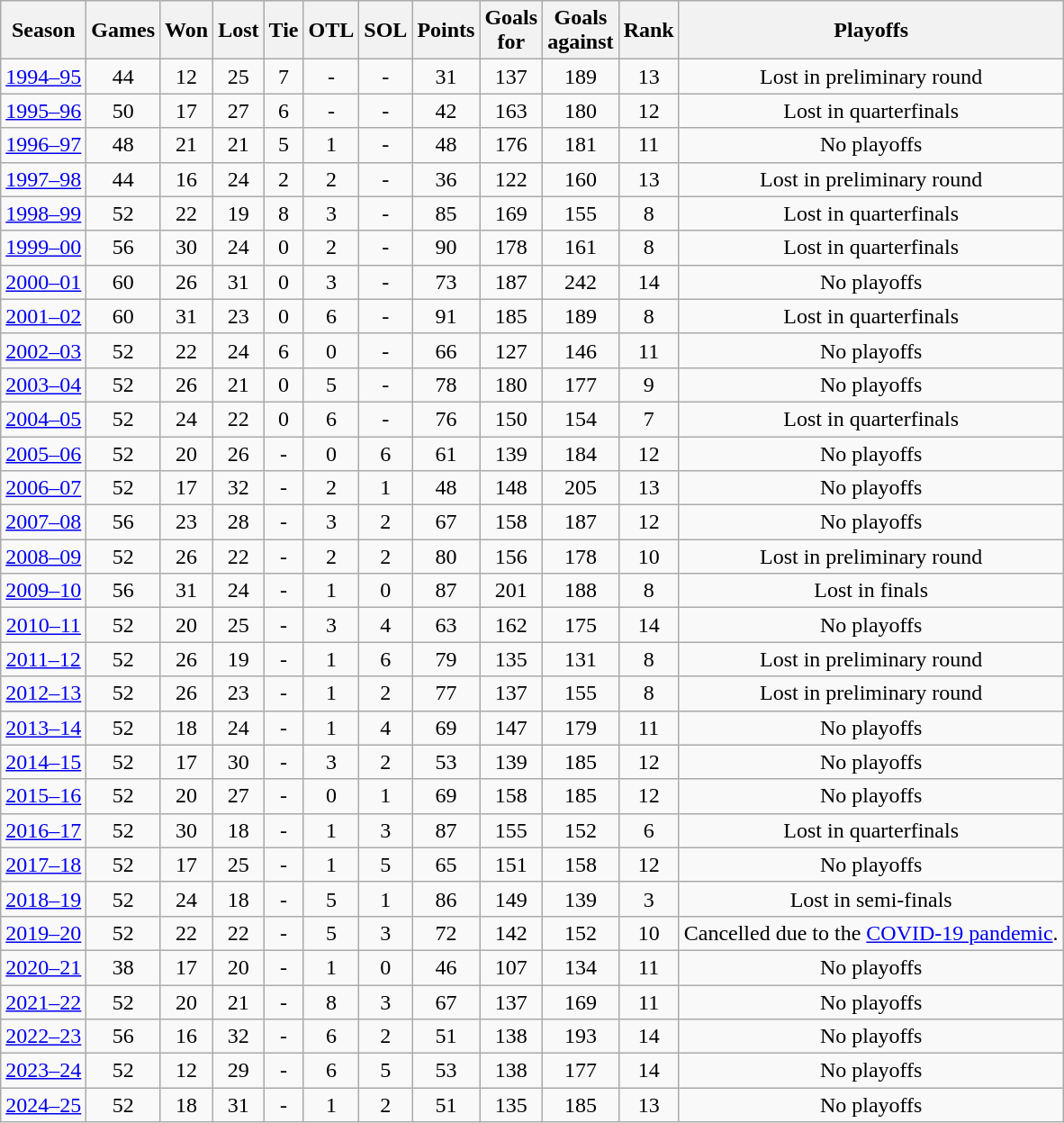<table class="wikitable" style="text-align:center">
<tr>
<th>Season</th>
<th>Games</th>
<th>Won</th>
<th>Lost</th>
<th>Tie</th>
<th>OTL</th>
<th>SOL</th>
<th>Points</th>
<th>Goals<br>for</th>
<th>Goals<br>against</th>
<th>Rank</th>
<th>Playoffs</th>
</tr>
<tr>
<td><a href='#'>1994–95</a></td>
<td>44</td>
<td>12</td>
<td>25</td>
<td>7</td>
<td>-</td>
<td>-</td>
<td>31</td>
<td>137</td>
<td>189</td>
<td>13</td>
<td>Lost in preliminary round</td>
</tr>
<tr>
<td><a href='#'>1995–96</a></td>
<td>50</td>
<td>17</td>
<td>27</td>
<td>6</td>
<td>-</td>
<td>-</td>
<td>42</td>
<td>163</td>
<td>180</td>
<td>12</td>
<td>Lost in quarterfinals</td>
</tr>
<tr>
<td><a href='#'>1996–97</a></td>
<td>48</td>
<td>21</td>
<td>21</td>
<td>5</td>
<td>1</td>
<td>-</td>
<td>48</td>
<td>176</td>
<td>181</td>
<td>11</td>
<td>No playoffs</td>
</tr>
<tr>
<td><a href='#'>1997–98</a></td>
<td>44</td>
<td>16</td>
<td>24</td>
<td>2</td>
<td>2</td>
<td>-</td>
<td>36</td>
<td>122</td>
<td>160</td>
<td>13</td>
<td>Lost in preliminary round</td>
</tr>
<tr>
<td><a href='#'>1998–99</a></td>
<td>52</td>
<td>22</td>
<td>19</td>
<td>8</td>
<td>3</td>
<td>-</td>
<td>85</td>
<td>169</td>
<td>155</td>
<td>8</td>
<td>Lost in quarterfinals</td>
</tr>
<tr>
<td><a href='#'>1999–00</a></td>
<td>56</td>
<td>30</td>
<td>24</td>
<td>0</td>
<td>2</td>
<td>-</td>
<td>90</td>
<td>178</td>
<td>161</td>
<td>8</td>
<td>Lost in quarterfinals</td>
</tr>
<tr>
<td><a href='#'>2000–01</a></td>
<td>60</td>
<td>26</td>
<td>31</td>
<td>0</td>
<td>3</td>
<td>-</td>
<td>73</td>
<td>187</td>
<td>242</td>
<td>14</td>
<td>No playoffs</td>
</tr>
<tr>
<td><a href='#'>2001–02</a></td>
<td>60</td>
<td>31</td>
<td>23</td>
<td>0</td>
<td>6</td>
<td>-</td>
<td>91</td>
<td>185</td>
<td>189</td>
<td>8</td>
<td>Lost in quarterfinals</td>
</tr>
<tr>
<td><a href='#'>2002–03</a></td>
<td>52</td>
<td>22</td>
<td>24</td>
<td>6</td>
<td>0</td>
<td>-</td>
<td>66</td>
<td>127</td>
<td>146</td>
<td>11</td>
<td>No playoffs</td>
</tr>
<tr>
<td><a href='#'>2003–04</a></td>
<td>52</td>
<td>26</td>
<td>21</td>
<td>0</td>
<td>5</td>
<td>-</td>
<td>78</td>
<td>180</td>
<td>177</td>
<td>9</td>
<td>No playoffs</td>
</tr>
<tr>
<td><a href='#'>2004–05</a></td>
<td>52</td>
<td>24</td>
<td>22</td>
<td>0</td>
<td>6</td>
<td>-</td>
<td>76</td>
<td>150</td>
<td>154</td>
<td>7</td>
<td>Lost in quarterfinals</td>
</tr>
<tr>
<td><a href='#'>2005–06</a></td>
<td>52</td>
<td>20</td>
<td>26</td>
<td>-</td>
<td>0</td>
<td>6</td>
<td>61</td>
<td>139</td>
<td>184</td>
<td>12</td>
<td>No playoffs</td>
</tr>
<tr>
<td><a href='#'>2006–07</a></td>
<td>52</td>
<td>17</td>
<td>32</td>
<td>-</td>
<td>2</td>
<td>1</td>
<td>48</td>
<td>148</td>
<td>205</td>
<td>13</td>
<td>No playoffs</td>
</tr>
<tr>
<td><a href='#'>2007–08</a></td>
<td>56</td>
<td>23</td>
<td>28</td>
<td>-</td>
<td>3</td>
<td>2</td>
<td>67</td>
<td>158</td>
<td>187</td>
<td>12</td>
<td>No playoffs</td>
</tr>
<tr>
<td><a href='#'>2008–09</a></td>
<td>52</td>
<td>26</td>
<td>22</td>
<td>-</td>
<td>2</td>
<td>2</td>
<td>80</td>
<td>156</td>
<td>178</td>
<td>10</td>
<td>Lost in preliminary round</td>
</tr>
<tr>
<td><a href='#'>2009–10</a></td>
<td>56</td>
<td>31</td>
<td>24</td>
<td>-</td>
<td>1</td>
<td>0</td>
<td>87</td>
<td>201</td>
<td>188</td>
<td>8</td>
<td>Lost in finals</td>
</tr>
<tr>
<td><a href='#'>2010–11</a></td>
<td>52</td>
<td>20</td>
<td>25</td>
<td>-</td>
<td>3</td>
<td>4</td>
<td>63</td>
<td>162</td>
<td>175</td>
<td>14</td>
<td>No playoffs</td>
</tr>
<tr>
<td><a href='#'>2011–12</a></td>
<td>52</td>
<td>26</td>
<td>19</td>
<td>-</td>
<td>1</td>
<td>6</td>
<td>79</td>
<td>135</td>
<td>131</td>
<td>8</td>
<td>Lost in preliminary round</td>
</tr>
<tr>
<td><a href='#'>2012–13</a></td>
<td>52</td>
<td>26</td>
<td>23</td>
<td>-</td>
<td>1</td>
<td>2</td>
<td>77</td>
<td>137</td>
<td>155</td>
<td>8</td>
<td>Lost in preliminary round</td>
</tr>
<tr>
<td><a href='#'>2013–14</a></td>
<td>52</td>
<td>18</td>
<td>24</td>
<td>-</td>
<td>1</td>
<td>4</td>
<td>69</td>
<td>147</td>
<td>179</td>
<td>11</td>
<td>No playoffs</td>
</tr>
<tr>
<td><a href='#'>2014–15</a></td>
<td>52</td>
<td>17</td>
<td>30</td>
<td>-</td>
<td>3</td>
<td>2</td>
<td>53</td>
<td>139</td>
<td>185</td>
<td>12</td>
<td>No playoffs</td>
</tr>
<tr>
<td><a href='#'>2015–16</a></td>
<td>52</td>
<td>20</td>
<td>27</td>
<td>-</td>
<td>0</td>
<td>1</td>
<td>69</td>
<td>158</td>
<td>185</td>
<td>12</td>
<td>No playoffs</td>
</tr>
<tr>
<td><a href='#'>2016–17</a></td>
<td>52</td>
<td>30</td>
<td>18</td>
<td>-</td>
<td>1</td>
<td>3</td>
<td>87</td>
<td>155</td>
<td>152</td>
<td>6</td>
<td>Lost in quarterfinals</td>
</tr>
<tr>
<td><a href='#'>2017–18</a></td>
<td>52</td>
<td>17</td>
<td>25</td>
<td>-</td>
<td>1</td>
<td>5</td>
<td>65</td>
<td>151</td>
<td>158</td>
<td>12</td>
<td>No playoffs</td>
</tr>
<tr>
<td><a href='#'>2018–19</a></td>
<td>52</td>
<td>24</td>
<td>18</td>
<td>-</td>
<td>5</td>
<td>1</td>
<td>86</td>
<td>149</td>
<td>139</td>
<td>3</td>
<td>Lost in semi-finals</td>
</tr>
<tr>
<td><a href='#'>2019–20</a></td>
<td>52</td>
<td>22</td>
<td>22</td>
<td>-</td>
<td>5</td>
<td>3</td>
<td>72</td>
<td>142</td>
<td>152</td>
<td>10</td>
<td>Cancelled due to the <a href='#'>COVID-19 pandemic</a>.</td>
</tr>
<tr>
<td><a href='#'>2020–21</a></td>
<td>38</td>
<td>17</td>
<td>20</td>
<td>-</td>
<td>1</td>
<td>0</td>
<td>46</td>
<td>107</td>
<td>134</td>
<td>11</td>
<td>No playoffs</td>
</tr>
<tr>
<td><a href='#'>2021–22</a></td>
<td>52</td>
<td>20</td>
<td>21</td>
<td>-</td>
<td>8</td>
<td>3</td>
<td>67</td>
<td>137</td>
<td>169</td>
<td>11</td>
<td>No playoffs</td>
</tr>
<tr>
<td><a href='#'>2022–23</a></td>
<td>56</td>
<td>16</td>
<td>32</td>
<td>-</td>
<td>6</td>
<td>2</td>
<td>51</td>
<td>138</td>
<td>193</td>
<td>14</td>
<td>No playoffs</td>
</tr>
<tr>
<td><a href='#'>2023–24</a></td>
<td>52</td>
<td>12</td>
<td>29</td>
<td>-</td>
<td>6</td>
<td>5</td>
<td>53</td>
<td>138</td>
<td>177</td>
<td>14</td>
<td>No playoffs</td>
</tr>
<tr>
<td><a href='#'>2024–25</a></td>
<td>52</td>
<td>18</td>
<td>31</td>
<td>-</td>
<td>1</td>
<td>2</td>
<td>51</td>
<td>135</td>
<td>185</td>
<td>13</td>
<td>No playoffs</td>
</tr>
</table>
